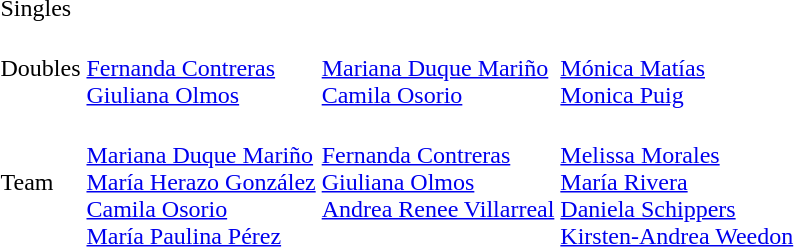<table>
<tr>
<td>Singles</td>
<td></td>
<td></td>
<td></td>
</tr>
<tr>
<td>Doubles</td>
<td><br><a href='#'>Fernanda Contreras</a><br><a href='#'>Giuliana Olmos</a></td>
<td><br><a href='#'>Mariana Duque Mariño</a><br><a href='#'>Camila Osorio</a></td>
<td><br><a href='#'>Mónica Matías</a><br><a href='#'>Monica Puig</a></td>
</tr>
<tr>
<td>Team</td>
<td valign=top><br><a href='#'>Mariana Duque Mariño</a><br><a href='#'>María Herazo González</a><br><a href='#'>Camila Osorio</a><br><a href='#'>María Paulina Pérez</a></td>
<td valign=top><br><a href='#'>Fernanda Contreras</a><br><a href='#'>Giuliana Olmos</a><br><a href='#'>Andrea Renee Villarreal</a></td>
<td valign=top><br><a href='#'>Melissa Morales</a><br><a href='#'>María Rivera</a><br><a href='#'>Daniela Schippers</a><br><a href='#'>Kirsten-Andrea Weedon</a></td>
</tr>
</table>
